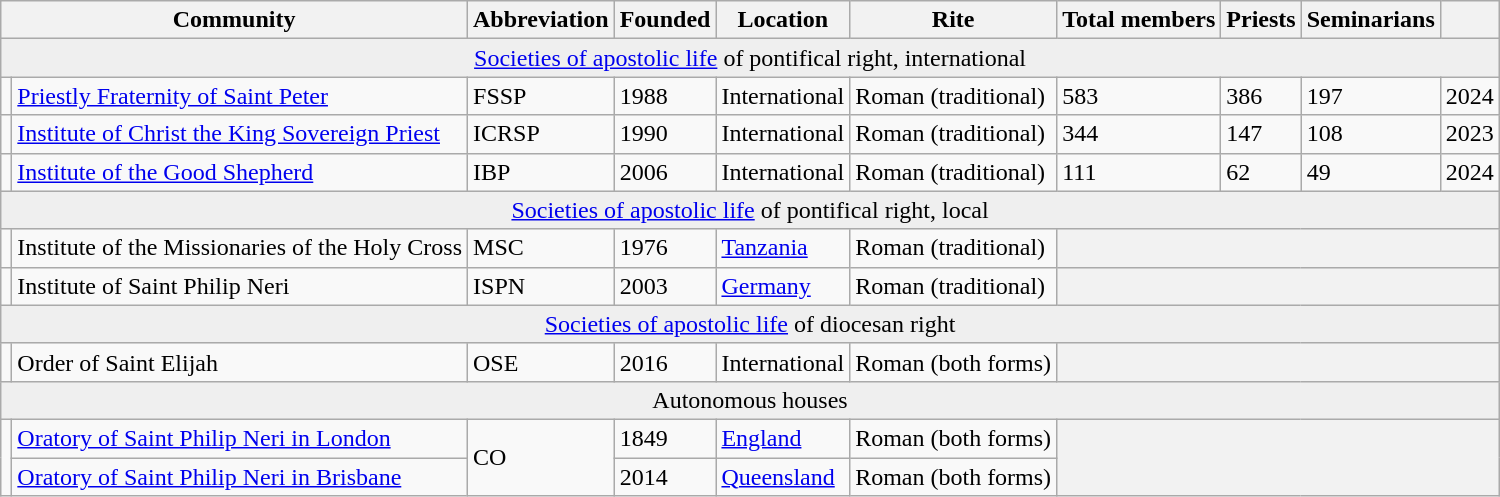<table class="wikitable">
<tr>
<th colspan=2>Community</th>
<th>Abbreviation</th>
<th>Founded</th>
<th>Location</th>
<th>Rite</th>
<th>Total members</th>
<th>Priests</th>
<th>Seminarians</th>
<th></th>
</tr>
<tr>
<td colspan=10 bgcolor=#EFEFEF style="text-align: center"><a href='#'>Societies of apostolic life</a> of pontifical right, international</td>
</tr>
<tr>
<td></td>
<td><a href='#'>Priestly Fraternity of Saint Peter</a></td>
<td>FSSP</td>
<td>1988</td>
<td>International</td>
<td>Roman (traditional)</td>
<td>583</td>
<td>386</td>
<td>197</td>
<td>2024</td>
</tr>
<tr>
<td></td>
<td><a href='#'>Institute of Christ the King Sovereign Priest</a></td>
<td>ICRSP</td>
<td>1990</td>
<td>International</td>
<td>Roman (traditional)</td>
<td>344</td>
<td>147</td>
<td>108</td>
<td>2023</td>
</tr>
<tr>
<td></td>
<td><a href='#'>Institute of the Good Shepherd</a></td>
<td>IBP</td>
<td>2006</td>
<td>International</td>
<td>Roman (traditional)</td>
<td>111</td>
<td>62</td>
<td>49</td>
<td>2024</td>
</tr>
<tr>
<td colspan=10 bgcolor=#EFEFEF style="text-align: center"><a href='#'>Societies of apostolic life</a> of pontifical right, local</td>
</tr>
<tr>
<td></td>
<td>Institute of the Missionaries of the Holy Cross</td>
<td>MSC</td>
<td>1976</td>
<td><a href='#'>Tanzania</a></td>
<td>Roman (traditional)</td>
<th colspan=4></th>
</tr>
<tr>
<td></td>
<td>Institute of Saint Philip Neri</td>
<td>ISPN</td>
<td>2003</td>
<td><a href='#'>Germany</a></td>
<td>Roman (traditional)</td>
<th colspan=4></th>
</tr>
<tr>
<td colspan=10 bgcolor=#EFEFEF style="text-align: center"><a href='#'>Societies of apostolic life</a> of diocesan right</td>
</tr>
<tr>
<td></td>
<td>Order of Saint Elijah</td>
<td>OSE</td>
<td>2016</td>
<td>International</td>
<td>Roman (both forms)</td>
<th colspan=4></th>
</tr>
<tr>
<td colspan=10 bgcolor=#EFEFEF style="text-align: center">Autonomous houses</td>
</tr>
<tr>
<td rowspan=2></td>
<td><a href='#'>Oratory of Saint Philip Neri in London</a></td>
<td rowspan=2>CO</td>
<td>1849</td>
<td><a href='#'>England</a></td>
<td>Roman (both forms)</td>
<th rowspan=2 colspan=4></th>
</tr>
<tr>
<td><a href='#'>Oratory of Saint Philip Neri in Brisbane</a></td>
<td>2014</td>
<td><a href='#'>Queensland</a></td>
<td>Roman (both forms)</td>
</tr>
</table>
